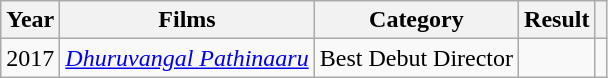<table class="wikitable sortable">
<tr>
<th>Year</th>
<th>Films</th>
<th>Category</th>
<th>Result</th>
<th></th>
</tr>
<tr>
<td>2017</td>
<td><em><a href='#'>Dhuruvangal Pathinaaru</a></em></td>
<td>Best Debut Director</td>
<td></td>
<td></td>
</tr>
</table>
